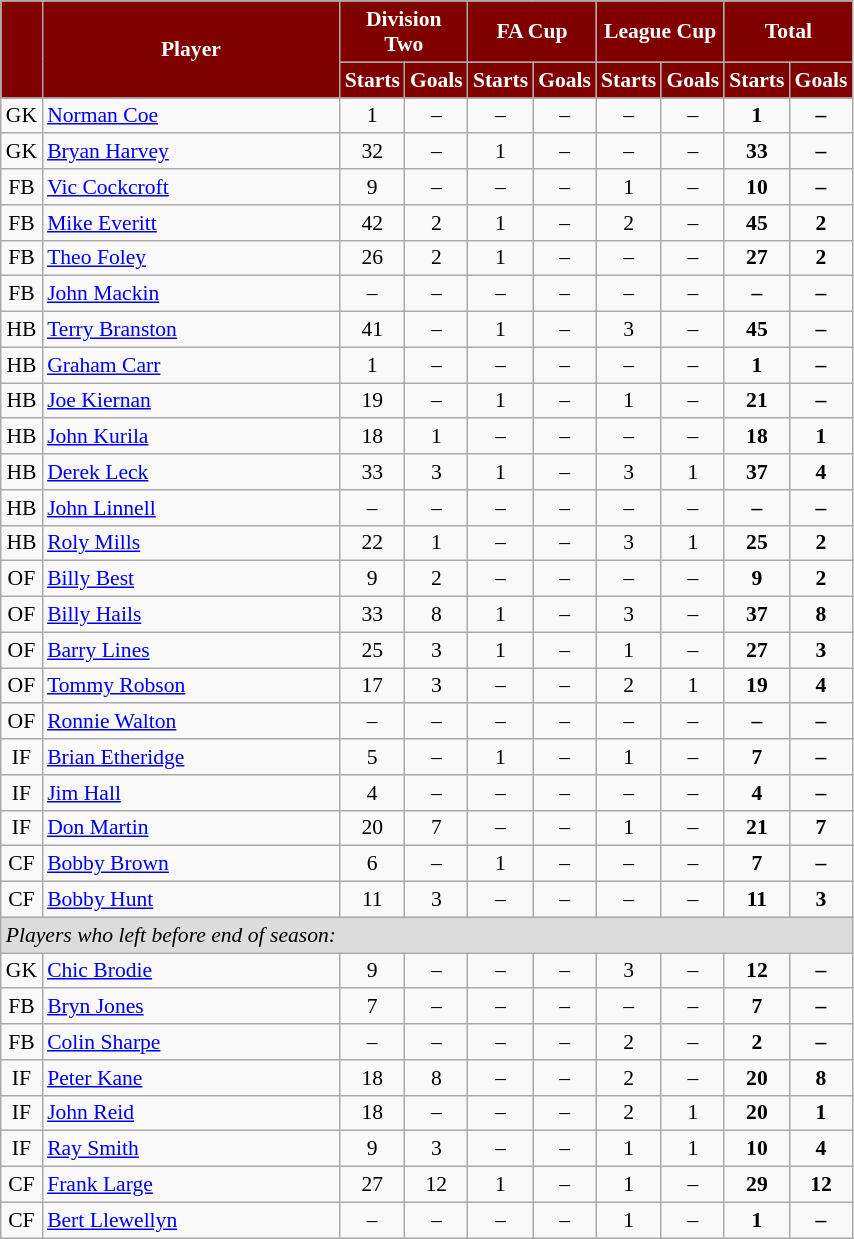<table class="wikitable"  style="text-align:center; font-size:90%; width:45%;">
<tr>
<th rowspan="2" style="background:maroon; color:white;  width: 4%"></th>
<th rowspan="2" style="background:maroon; color:white; ">Player</th>
<th colspan="2" style="background:maroon; color:white; ">Division Two</th>
<th colspan="2" style="background:maroon; color:white; ">FA Cup</th>
<th colspan="2" style="background:maroon; color:white; ">League Cup</th>
<th colspan="2" style="background:maroon; color:white; ">Total</th>
</tr>
<tr>
<th style="background:maroon; color:white;  width: 4%;">Starts</th>
<th style="background:maroon; color:white;  width: 4%;">Goals</th>
<th style="background:maroon; color:white;  width: 4%;">Starts</th>
<th style="background:maroon; color:white;  width: 4%;">Goals</th>
<th style="background:maroon; color:white;  width: 4%;">Starts</th>
<th style="background:maroon; color:white;  width: 4%;">Goals</th>
<th style="background:maroon; color:white;  width: 4%;">Starts</th>
<th style="background:maroon; color:white;  width: 4%;">Goals</th>
</tr>
<tr>
<td>GK</td>
<td style="text-align:left;"><a href='#'>Norman Coe</a></td>
<td>1</td>
<td>–</td>
<td>–</td>
<td>–</td>
<td>–</td>
<td>–</td>
<td><strong>1</strong></td>
<td><strong>–</strong></td>
</tr>
<tr>
<td>GK</td>
<td style="text-align:left;"><a href='#'>Bryan Harvey</a></td>
<td>32</td>
<td>–</td>
<td>1</td>
<td>–</td>
<td>–</td>
<td>–</td>
<td><strong>33</strong></td>
<td><strong>–</strong></td>
</tr>
<tr>
<td>FB</td>
<td style="text-align:left;"><a href='#'>Vic Cockcroft</a></td>
<td>9</td>
<td>–</td>
<td>–</td>
<td>–</td>
<td>1</td>
<td>–</td>
<td><strong>10</strong></td>
<td><strong>–</strong></td>
</tr>
<tr>
<td>FB</td>
<td style="text-align:left;"><a href='#'>Mike Everitt</a></td>
<td>42</td>
<td>2</td>
<td>1</td>
<td>–</td>
<td>2</td>
<td>–</td>
<td><strong>45</strong></td>
<td><strong>2</strong></td>
</tr>
<tr>
<td>FB</td>
<td style="text-align:left;"><a href='#'>Theo Foley</a></td>
<td>26</td>
<td>2</td>
<td>1</td>
<td>–</td>
<td>–</td>
<td>–</td>
<td><strong>27</strong></td>
<td><strong>2</strong></td>
</tr>
<tr>
<td>FB</td>
<td style="text-align:left;"><a href='#'>John Mackin</a></td>
<td>–</td>
<td>–</td>
<td>–</td>
<td>–</td>
<td>–</td>
<td>–</td>
<td><strong>–</strong></td>
<td><strong>–</strong></td>
</tr>
<tr>
<td>HB</td>
<td style="text-align:left;"><a href='#'>Terry Branston</a></td>
<td>41</td>
<td>–</td>
<td>1</td>
<td>–</td>
<td>3</td>
<td>–</td>
<td><strong>45</strong></td>
<td><strong>–</strong></td>
</tr>
<tr>
<td>HB</td>
<td style="text-align:left;"><a href='#'>Graham Carr</a></td>
<td>1</td>
<td>–</td>
<td>–</td>
<td>–</td>
<td>–</td>
<td>–</td>
<td><strong>1</strong></td>
<td><strong>–</strong></td>
</tr>
<tr>
<td>HB</td>
<td style="text-align:left;"><a href='#'>Joe Kiernan</a></td>
<td>19</td>
<td>–</td>
<td>1</td>
<td>–</td>
<td>1</td>
<td>–</td>
<td><strong>21</strong></td>
<td><strong>–</strong></td>
</tr>
<tr>
<td>HB</td>
<td style="text-align:left;"><a href='#'>John Kurila</a></td>
<td>18</td>
<td>1</td>
<td>–</td>
<td>–</td>
<td>–</td>
<td>–</td>
<td><strong>18</strong></td>
<td><strong>1</strong></td>
</tr>
<tr>
<td>HB</td>
<td style="text-align:left;"><a href='#'>Derek Leck</a></td>
<td>33</td>
<td>3</td>
<td>1</td>
<td>–</td>
<td>3</td>
<td>1</td>
<td><strong>37</strong></td>
<td><strong>4</strong></td>
</tr>
<tr>
<td>HB</td>
<td style="text-align:left;"><a href='#'>John Linnell</a></td>
<td>–</td>
<td>–</td>
<td>–</td>
<td>–</td>
<td>–</td>
<td>–</td>
<td><strong>–</strong></td>
<td><strong>–</strong></td>
</tr>
<tr>
<td>HB</td>
<td style="text-align:left;"><a href='#'>Roly Mills</a></td>
<td>22</td>
<td>1</td>
<td>–</td>
<td>–</td>
<td>3</td>
<td>1</td>
<td><strong>25</strong></td>
<td><strong>2</strong></td>
</tr>
<tr>
<td>OF</td>
<td style="text-align:left;"><a href='#'>Billy Best</a></td>
<td>9</td>
<td>2</td>
<td>–</td>
<td>–</td>
<td>–</td>
<td>–</td>
<td><strong>9</strong></td>
<td><strong>2</strong></td>
</tr>
<tr>
<td>OF</td>
<td style="text-align:left;"><a href='#'>Billy Hails</a></td>
<td>33</td>
<td>8</td>
<td>1</td>
<td>–</td>
<td>3</td>
<td>–</td>
<td><strong>37</strong></td>
<td><strong>8</strong></td>
</tr>
<tr>
<td>OF</td>
<td style="text-align:left;"><a href='#'>Barry Lines</a></td>
<td>25</td>
<td>3</td>
<td>1</td>
<td>–</td>
<td>1</td>
<td>–</td>
<td><strong>27</strong></td>
<td><strong>3</strong></td>
</tr>
<tr>
<td>OF</td>
<td style="text-align:left;"><a href='#'>Tommy Robson</a></td>
<td>17</td>
<td>3</td>
<td>–</td>
<td>–</td>
<td>2</td>
<td>1</td>
<td><strong>19</strong></td>
<td><strong>4</strong></td>
</tr>
<tr>
<td>OF</td>
<td style="text-align:left;"><a href='#'>Ronnie Walton</a></td>
<td>–</td>
<td>–</td>
<td>–</td>
<td>–</td>
<td>–</td>
<td>–</td>
<td><strong>–</strong></td>
<td><strong>–</strong></td>
</tr>
<tr>
<td>IF</td>
<td style="text-align:left;"><a href='#'>Brian Etheridge</a></td>
<td>5</td>
<td>–</td>
<td>1</td>
<td>–</td>
<td>1</td>
<td>–</td>
<td><strong>7</strong></td>
<td><strong>–</strong></td>
</tr>
<tr>
<td>IF</td>
<td style="text-align:left;"><a href='#'>Jim Hall</a></td>
<td>4</td>
<td>–</td>
<td>–</td>
<td>–</td>
<td>–</td>
<td>–</td>
<td><strong>4</strong></td>
<td><strong>–</strong></td>
</tr>
<tr>
<td>IF</td>
<td style="text-align:left;"><a href='#'>Don Martin</a></td>
<td>20</td>
<td>7</td>
<td>–</td>
<td>–</td>
<td>1</td>
<td>–</td>
<td><strong>21</strong></td>
<td><strong>7</strong></td>
</tr>
<tr>
<td>CF</td>
<td style="text-align:left;"><a href='#'>Bobby Brown</a></td>
<td>6</td>
<td>–</td>
<td>1</td>
<td>–</td>
<td>–</td>
<td>–</td>
<td><strong>7</strong></td>
<td><strong>–</strong></td>
</tr>
<tr>
<td>CF</td>
<td style="text-align:left;"><a href='#'>Bobby Hunt</a></td>
<td>11</td>
<td>3</td>
<td>–</td>
<td>–</td>
<td>–</td>
<td>–</td>
<td><strong>11</strong></td>
<td><strong>3</strong></td>
</tr>
<tr>
<td colspan="20" style="background:#dcdcdc; text-align:left;"><em>Players who left before end of season:</em></td>
</tr>
<tr>
<td>GK</td>
<td style="text-align:left;"><a href='#'>Chic Brodie</a></td>
<td>9</td>
<td>–</td>
<td>–</td>
<td>–</td>
<td>3</td>
<td>–</td>
<td><strong>12</strong></td>
<td><strong>–</strong></td>
</tr>
<tr>
<td>FB</td>
<td style="text-align:left;"><a href='#'>Bryn Jones</a></td>
<td>7</td>
<td>–</td>
<td>–</td>
<td>–</td>
<td>–</td>
<td>–</td>
<td><strong>7</strong></td>
<td><strong>–</strong></td>
</tr>
<tr>
<td>FB</td>
<td style="text-align:left;"><a href='#'>Colin Sharpe</a></td>
<td>–</td>
<td>–</td>
<td>–</td>
<td>–</td>
<td>2</td>
<td>–</td>
<td><strong>2</strong></td>
<td><strong>–</strong></td>
</tr>
<tr>
<td>IF</td>
<td style="text-align:left;"><a href='#'>Peter Kane</a></td>
<td>18</td>
<td>8</td>
<td>–</td>
<td>–</td>
<td>2</td>
<td>–</td>
<td><strong>20</strong></td>
<td><strong>8</strong></td>
</tr>
<tr>
<td>IF</td>
<td style="text-align:left;"><a href='#'>John Reid</a></td>
<td>18</td>
<td>–</td>
<td>–</td>
<td>–</td>
<td>2</td>
<td>1</td>
<td><strong>20</strong></td>
<td><strong>1</strong></td>
</tr>
<tr>
<td>IF</td>
<td style="text-align:left;"><a href='#'>Ray Smith</a></td>
<td>9</td>
<td>3</td>
<td>–</td>
<td>–</td>
<td>1</td>
<td>1</td>
<td><strong>10</strong></td>
<td><strong>4</strong></td>
</tr>
<tr>
<td>CF</td>
<td style="text-align:left;"><a href='#'>Frank Large</a></td>
<td>27</td>
<td>12</td>
<td>1</td>
<td>–</td>
<td>1</td>
<td>–</td>
<td><strong>29</strong></td>
<td><strong>12</strong></td>
</tr>
<tr>
<td>CF</td>
<td style="text-align:left;"><a href='#'>Bert Llewellyn</a></td>
<td>–</td>
<td>–</td>
<td>–</td>
<td>–</td>
<td>1</td>
<td>–</td>
<td><strong>1</strong></td>
<td><strong>–</strong></td>
</tr>
</table>
